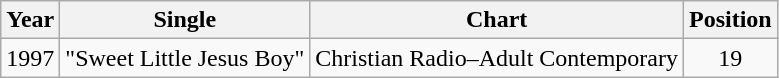<table class="wikitable">
<tr>
<th>Year</th>
<th>Single</th>
<th>Chart</th>
<th>Position</th>
</tr>
<tr>
<td>1997</td>
<td>"Sweet Little Jesus Boy"</td>
<td>Christian Radio–Adult Contemporary</td>
<td align="center">19</td>
</tr>
</table>
